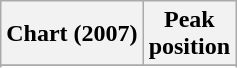<table class="wikitable sortable plainrowheaders" style="text-align:center">
<tr>
<th scope="col">Chart (2007)</th>
<th scope="col">Peak<br>position</th>
</tr>
<tr>
</tr>
<tr>
</tr>
</table>
